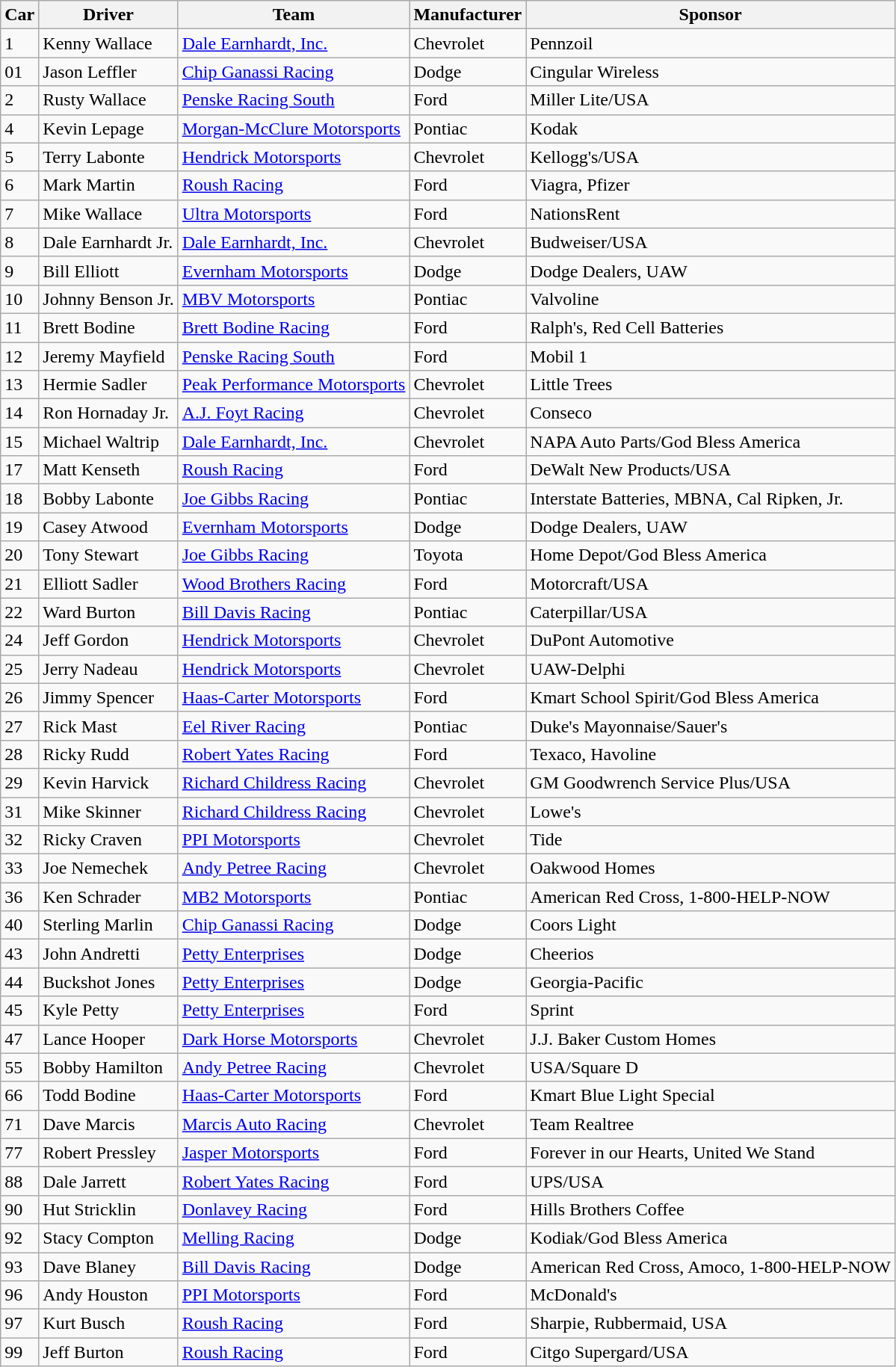<table class="wikitable">
<tr>
<th>Car</th>
<th>Driver</th>
<th>Team</th>
<th>Manufacturer</th>
<th>Sponsor</th>
</tr>
<tr>
<td>1</td>
<td>Kenny Wallace</td>
<td><a href='#'>Dale Earnhardt, Inc.</a></td>
<td>Chevrolet</td>
<td>Pennzoil</td>
</tr>
<tr>
<td>01</td>
<td>Jason Leffler</td>
<td><a href='#'>Chip Ganassi Racing</a></td>
<td>Dodge</td>
<td>Cingular Wireless</td>
</tr>
<tr>
<td>2</td>
<td>Rusty Wallace</td>
<td><a href='#'>Penske Racing South</a></td>
<td>Ford</td>
<td>Miller Lite/USA</td>
</tr>
<tr>
<td>4</td>
<td>Kevin Lepage</td>
<td><a href='#'>Morgan-McClure Motorsports</a></td>
<td>Pontiac</td>
<td>Kodak</td>
</tr>
<tr>
<td>5</td>
<td>Terry Labonte</td>
<td><a href='#'>Hendrick Motorsports</a></td>
<td>Chevrolet</td>
<td>Kellogg's/USA</td>
</tr>
<tr>
<td>6</td>
<td>Mark Martin</td>
<td><a href='#'>Roush Racing</a></td>
<td>Ford</td>
<td>Viagra, Pfizer</td>
</tr>
<tr>
<td>7</td>
<td>Mike Wallace</td>
<td><a href='#'>Ultra Motorsports</a></td>
<td>Ford</td>
<td>NationsRent</td>
</tr>
<tr>
<td>8</td>
<td>Dale Earnhardt Jr.</td>
<td><a href='#'>Dale Earnhardt, Inc.</a></td>
<td>Chevrolet</td>
<td>Budweiser/USA</td>
</tr>
<tr>
<td>9</td>
<td>Bill Elliott</td>
<td><a href='#'>Evernham Motorsports</a></td>
<td>Dodge</td>
<td>Dodge Dealers, UAW</td>
</tr>
<tr>
<td>10</td>
<td>Johnny Benson Jr.</td>
<td><a href='#'>MBV Motorsports</a></td>
<td>Pontiac</td>
<td>Valvoline</td>
</tr>
<tr>
<td>11</td>
<td>Brett Bodine</td>
<td><a href='#'>Brett Bodine Racing</a></td>
<td>Ford</td>
<td>Ralph's, Red Cell Batteries</td>
</tr>
<tr>
<td>12</td>
<td>Jeremy Mayfield</td>
<td><a href='#'>Penske Racing South</a></td>
<td>Ford</td>
<td>Mobil 1</td>
</tr>
<tr>
<td>13</td>
<td>Hermie Sadler</td>
<td><a href='#'>Peak Performance Motorsports</a></td>
<td>Chevrolet</td>
<td>Little Trees</td>
</tr>
<tr>
<td>14</td>
<td>Ron Hornaday Jr.</td>
<td><a href='#'>A.J. Foyt Racing</a></td>
<td>Chevrolet</td>
<td>Conseco</td>
</tr>
<tr>
<td>15</td>
<td>Michael Waltrip</td>
<td><a href='#'>Dale Earnhardt, Inc.</a></td>
<td>Chevrolet</td>
<td>NAPA Auto Parts/God Bless America</td>
</tr>
<tr>
<td>17</td>
<td>Matt Kenseth</td>
<td><a href='#'>Roush Racing</a></td>
<td>Ford</td>
<td>DeWalt New Products/USA</td>
</tr>
<tr>
<td>18</td>
<td>Bobby Labonte</td>
<td><a href='#'>Joe Gibbs Racing</a></td>
<td>Pontiac</td>
<td>Interstate Batteries, MBNA, Cal Ripken, Jr.</td>
</tr>
<tr>
<td>19</td>
<td>Casey Atwood</td>
<td><a href='#'>Evernham Motorsports</a></td>
<td>Dodge</td>
<td>Dodge Dealers, UAW</td>
</tr>
<tr>
<td>20</td>
<td>Tony Stewart</td>
<td><a href='#'>Joe Gibbs Racing</a></td>
<td>Toyota</td>
<td>Home Depot/God Bless America</td>
</tr>
<tr>
<td>21</td>
<td>Elliott Sadler</td>
<td><a href='#'>Wood Brothers Racing</a></td>
<td>Ford</td>
<td>Motorcraft/USA</td>
</tr>
<tr>
<td>22</td>
<td>Ward Burton</td>
<td><a href='#'>Bill Davis Racing</a></td>
<td>Pontiac</td>
<td>Caterpillar/USA</td>
</tr>
<tr>
<td>24</td>
<td>Jeff Gordon</td>
<td><a href='#'>Hendrick Motorsports</a></td>
<td>Chevrolet</td>
<td>DuPont Automotive</td>
</tr>
<tr>
<td>25</td>
<td>Jerry Nadeau</td>
<td><a href='#'>Hendrick Motorsports</a></td>
<td>Chevrolet</td>
<td>UAW-Delphi</td>
</tr>
<tr>
<td>26</td>
<td>Jimmy Spencer</td>
<td><a href='#'>Haas-Carter Motorsports</a></td>
<td>Ford</td>
<td>Kmart School Spirit/God Bless America</td>
</tr>
<tr>
<td>27</td>
<td>Rick Mast</td>
<td><a href='#'>Eel River Racing</a></td>
<td>Pontiac</td>
<td>Duke's Mayonnaise/Sauer's</td>
</tr>
<tr>
<td>28</td>
<td>Ricky Rudd</td>
<td><a href='#'>Robert Yates Racing</a></td>
<td>Ford</td>
<td>Texaco, Havoline</td>
</tr>
<tr>
<td>29</td>
<td>Kevin Harvick</td>
<td><a href='#'>Richard Childress Racing</a></td>
<td>Chevrolet</td>
<td>GM Goodwrench Service Plus/USA</td>
</tr>
<tr>
<td>31</td>
<td>Mike Skinner</td>
<td><a href='#'>Richard Childress Racing</a></td>
<td>Chevrolet</td>
<td>Lowe's</td>
</tr>
<tr>
<td>32</td>
<td>Ricky Craven</td>
<td><a href='#'>PPI Motorsports</a></td>
<td>Chevrolet</td>
<td>Tide</td>
</tr>
<tr>
<td>33</td>
<td>Joe Nemechek</td>
<td><a href='#'>Andy Petree Racing</a></td>
<td>Chevrolet</td>
<td>Oakwood Homes</td>
</tr>
<tr>
<td>36</td>
<td>Ken Schrader</td>
<td><a href='#'>MB2 Motorsports</a></td>
<td>Pontiac</td>
<td>American Red Cross, 1-800-HELP-NOW</td>
</tr>
<tr>
<td>40</td>
<td>Sterling Marlin</td>
<td><a href='#'>Chip Ganassi Racing</a></td>
<td>Dodge</td>
<td>Coors Light</td>
</tr>
<tr>
<td>43</td>
<td>John Andretti</td>
<td><a href='#'>Petty Enterprises</a></td>
<td>Dodge</td>
<td>Cheerios</td>
</tr>
<tr>
<td>44</td>
<td>Buckshot Jones</td>
<td><a href='#'>Petty Enterprises</a></td>
<td>Dodge</td>
<td>Georgia-Pacific</td>
</tr>
<tr>
<td>45</td>
<td>Kyle Petty</td>
<td><a href='#'>Petty Enterprises</a></td>
<td>Ford</td>
<td>Sprint</td>
</tr>
<tr>
<td>47</td>
<td>Lance Hooper</td>
<td><a href='#'>Dark Horse Motorsports</a></td>
<td>Chevrolet</td>
<td>J.J. Baker Custom Homes</td>
</tr>
<tr>
<td>55</td>
<td>Bobby Hamilton</td>
<td><a href='#'>Andy Petree Racing</a></td>
<td>Chevrolet</td>
<td>USA/Square D</td>
</tr>
<tr>
<td>66</td>
<td>Todd Bodine</td>
<td><a href='#'>Haas-Carter Motorsports</a></td>
<td>Ford</td>
<td>Kmart Blue Light Special</td>
</tr>
<tr>
<td>71</td>
<td>Dave Marcis</td>
<td><a href='#'>Marcis Auto Racing</a></td>
<td>Chevrolet</td>
<td>Team Realtree</td>
</tr>
<tr>
<td>77</td>
<td>Robert Pressley</td>
<td><a href='#'>Jasper Motorsports</a></td>
<td>Ford</td>
<td>Forever in our Hearts, United We Stand</td>
</tr>
<tr>
<td>88</td>
<td>Dale Jarrett</td>
<td><a href='#'>Robert Yates Racing</a></td>
<td>Ford</td>
<td>UPS/USA</td>
</tr>
<tr>
<td>90</td>
<td>Hut Stricklin</td>
<td><a href='#'>Donlavey Racing</a></td>
<td>Ford</td>
<td>Hills Brothers Coffee</td>
</tr>
<tr>
<td>92</td>
<td>Stacy Compton</td>
<td><a href='#'>Melling Racing</a></td>
<td>Dodge</td>
<td>Kodiak/God Bless America</td>
</tr>
<tr>
<td>93</td>
<td>Dave Blaney</td>
<td><a href='#'>Bill Davis Racing</a></td>
<td>Dodge</td>
<td>American Red Cross, Amoco, 1-800-HELP-NOW</td>
</tr>
<tr>
<td>96</td>
<td>Andy Houston</td>
<td><a href='#'>PPI Motorsports</a></td>
<td>Ford</td>
<td>McDonald's</td>
</tr>
<tr>
<td>97</td>
<td>Kurt Busch</td>
<td><a href='#'>Roush Racing</a></td>
<td>Ford</td>
<td>Sharpie, Rubbermaid, USA</td>
</tr>
<tr>
<td>99</td>
<td>Jeff Burton</td>
<td><a href='#'>Roush Racing</a></td>
<td>Ford</td>
<td>Citgo Supergard/USA</td>
</tr>
</table>
